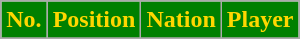<table class="wikitable sortable">
<tr>
<th style="background:green; color:gold;" scope="col">No.</th>
<th style="background:green; color:gold;" scope="col">Position</th>
<th style="background:green; color:gold;" scope="col">Nation</th>
<th style="background:green; color:gold;" scope="col">Player</th>
</tr>
<tr>
</tr>
</table>
